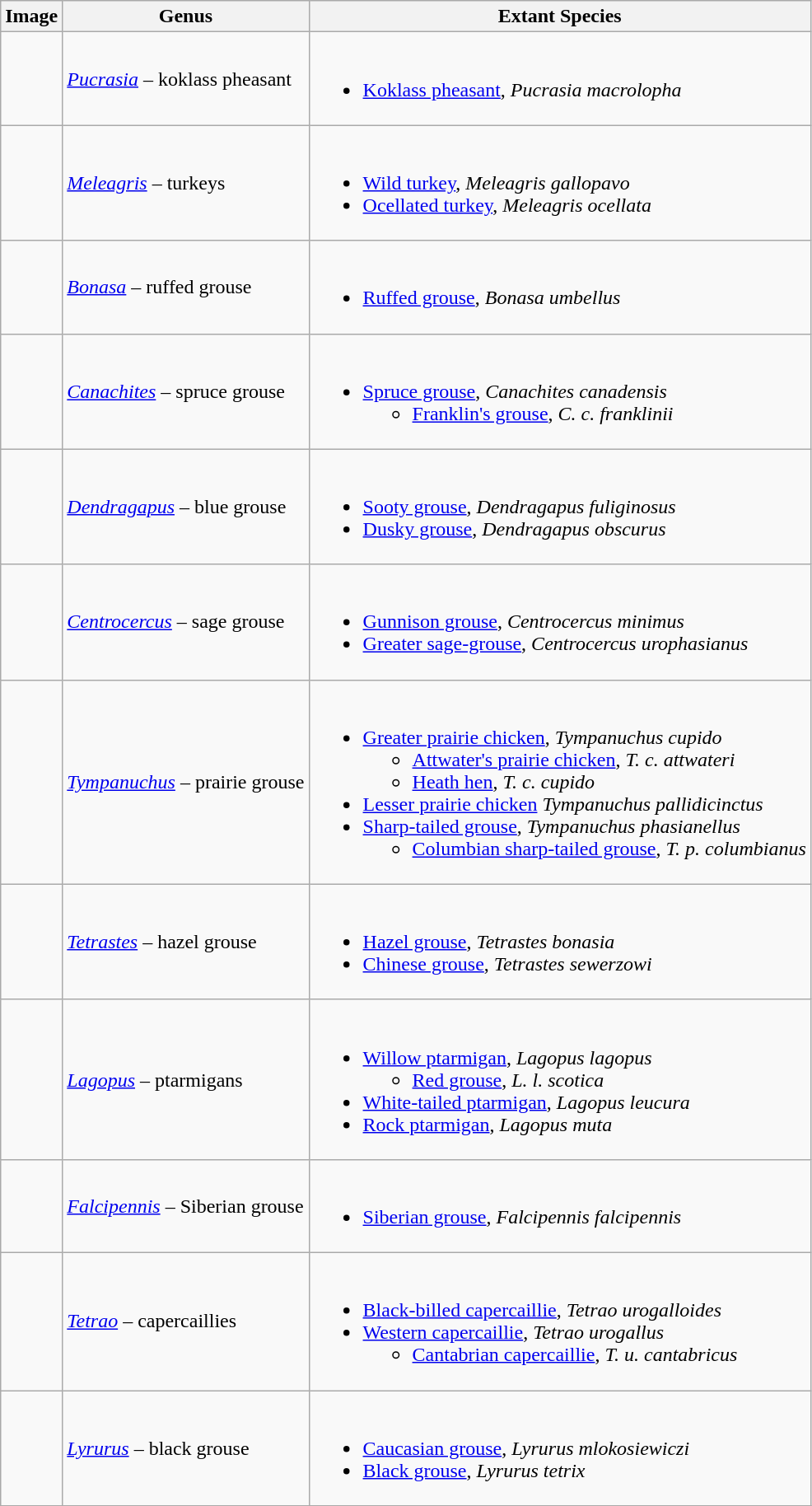<table class="wikitable">
<tr>
<th>Image</th>
<th>Genus</th>
<th>Extant Species</th>
</tr>
<tr>
<td></td>
<td><em><a href='#'>Pucrasia</a></em> – koklass pheasant</td>
<td><br><ul><li><a href='#'>Koklass pheasant</a>, <em>Pucrasia macrolopha</em></li></ul></td>
</tr>
<tr>
<td></td>
<td><em><a href='#'>Meleagris</a></em> – turkeys</td>
<td><br><ul><li><a href='#'>Wild turkey</a>, <em>Meleagris gallopavo</em></li><li><a href='#'>Ocellated turkey</a>, <em>Meleagris ocellata</em></li></ul></td>
</tr>
<tr>
<td></td>
<td><em><a href='#'>Bonasa</a></em> – ruffed grouse</td>
<td><br><ul><li><a href='#'>Ruffed grouse</a>, <em>Bonasa umbellus</em></li></ul></td>
</tr>
<tr>
<td></td>
<td><em><a href='#'>Canachites</a></em> – spruce grouse</td>
<td><br><ul><li><a href='#'>Spruce grouse</a>, <em>Canachites canadensis</em><ul><li><a href='#'>Franklin's grouse</a>, <em>C. c. franklinii</em></li></ul></li></ul></td>
</tr>
<tr>
<td></td>
<td><em><a href='#'>Dendragapus</a></em> – blue grouse</td>
<td><br><ul><li><a href='#'>Sooty grouse</a>, <em>Dendragapus fuliginosus</em></li><li><a href='#'>Dusky grouse</a>, <em>Dendragapus obscurus</em></li></ul></td>
</tr>
<tr>
<td></td>
<td><em><a href='#'>Centrocercus</a></em> – sage grouse</td>
<td><br><ul><li><a href='#'>Gunnison grouse</a>, <em>Centrocercus minimus</em></li><li><a href='#'>Greater sage-grouse</a>, <em>Centrocercus urophasianus</em></li></ul></td>
</tr>
<tr>
<td></td>
<td><em><a href='#'>Tympanuchus</a></em> – prairie grouse</td>
<td><br><ul><li><a href='#'>Greater prairie chicken</a>, <em>Tympanuchus cupido</em><ul><li><a href='#'>Attwater's prairie chicken</a>, <em>T. c. attwateri</em></li><li><a href='#'>Heath hen</a>, <em>T. c. cupido</em></li></ul></li><li><a href='#'>Lesser prairie chicken</a> <em>Tympanuchus pallidicinctus</em></li><li><a href='#'>Sharp-tailed grouse</a>, <em>Tympanuchus phasianellus</em><ul><li><a href='#'>Columbian sharp-tailed grouse</a>, <em>T. p. columbianus</em></li></ul></li></ul></td>
</tr>
<tr>
<td></td>
<td><em><a href='#'>Tetrastes</a></em> – hazel grouse</td>
<td><br><ul><li><a href='#'>Hazel grouse</a>, <em>Tetrastes bonasia</em></li><li><a href='#'>Chinese grouse</a>, <em>Tetrastes sewerzowi</em></li></ul></td>
</tr>
<tr>
<td></td>
<td><em><a href='#'>Lagopus</a></em> – ptarmigans</td>
<td><br><ul><li><a href='#'>Willow ptarmigan</a>, <em>Lagopus lagopus</em><ul><li><a href='#'>Red grouse</a>, <em>L. l. scotica</em></li></ul></li><li><a href='#'>White-tailed ptarmigan</a>, <em>Lagopus leucura</em></li><li><a href='#'>Rock ptarmigan</a>, <em>Lagopus muta</em></li></ul></td>
</tr>
<tr>
<td></td>
<td><em><a href='#'>Falcipennis</a> –</em> Siberian grouse</td>
<td><br><ul><li><a href='#'>Siberian grouse</a>, <em>Falcipennis falcipennis</em></li></ul></td>
</tr>
<tr>
<td></td>
<td><em><a href='#'>Tetrao</a></em> – capercaillies</td>
<td><br><ul><li><a href='#'>Black-billed capercaillie</a>, <em>Tetrao urogalloides</em></li><li><a href='#'>Western capercaillie</a>, <em>Tetrao urogallus</em><ul><li><a href='#'>Cantabrian capercaillie</a>, <em>T. u. cantabricus</em></li></ul></li></ul></td>
</tr>
<tr>
<td></td>
<td><em><a href='#'>Lyrurus</a></em> – black grouse</td>
<td><br><ul><li><a href='#'>Caucasian grouse</a>, <em>Lyrurus mlokosiewiczi</em></li><li><a href='#'>Black grouse</a>, <em>Lyrurus tetrix</em></li></ul></td>
</tr>
<tr>
</tr>
</table>
